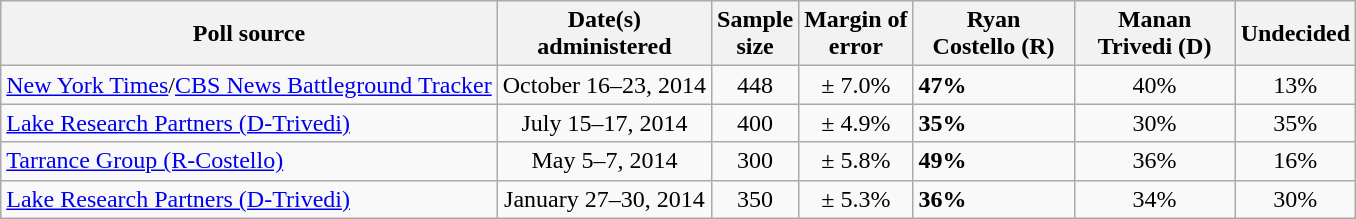<table class="wikitable">
<tr>
<th>Poll source</th>
<th>Date(s)<br>administered</th>
<th>Sample<br>size</th>
<th>Margin of<br>error</th>
<th style="width:100px;">Ryan<br>Costello (R)</th>
<th style="width:100px;">Manan<br>Trivedi (D)</th>
<th>Undecided</th>
</tr>
<tr>
<td><a href='#'>New York Times</a>/<a href='#'>CBS News Battleground Tracker</a></td>
<td align=center>October 16–23, 2014</td>
<td align=center>448</td>
<td align=center>± 7.0%</td>
<td><strong>47%</strong></td>
<td align=center>40%</td>
<td align=center>13%</td>
</tr>
<tr>
<td><a href='#'>Lake Research Partners (D-Trivedi)</a></td>
<td align=center>July 15–17, 2014</td>
<td align=center>400</td>
<td align=center>± 4.9%</td>
<td><strong>35%</strong></td>
<td align=center>30%</td>
<td align=center>35%</td>
</tr>
<tr>
<td><a href='#'>Tarrance Group (R-Costello)</a></td>
<td align=center>May 5–7, 2014</td>
<td align=center>300</td>
<td align=center>± 5.8%</td>
<td><strong>49%</strong></td>
<td align=center>36%</td>
<td align=center>16%</td>
</tr>
<tr>
<td><a href='#'>Lake Research Partners (D-Trivedi)</a></td>
<td align=center>January 27–30, 2014</td>
<td align=center>350</td>
<td align=center>± 5.3%</td>
<td><strong>36%</strong></td>
<td align=center>34%</td>
<td align=center>30%</td>
</tr>
</table>
